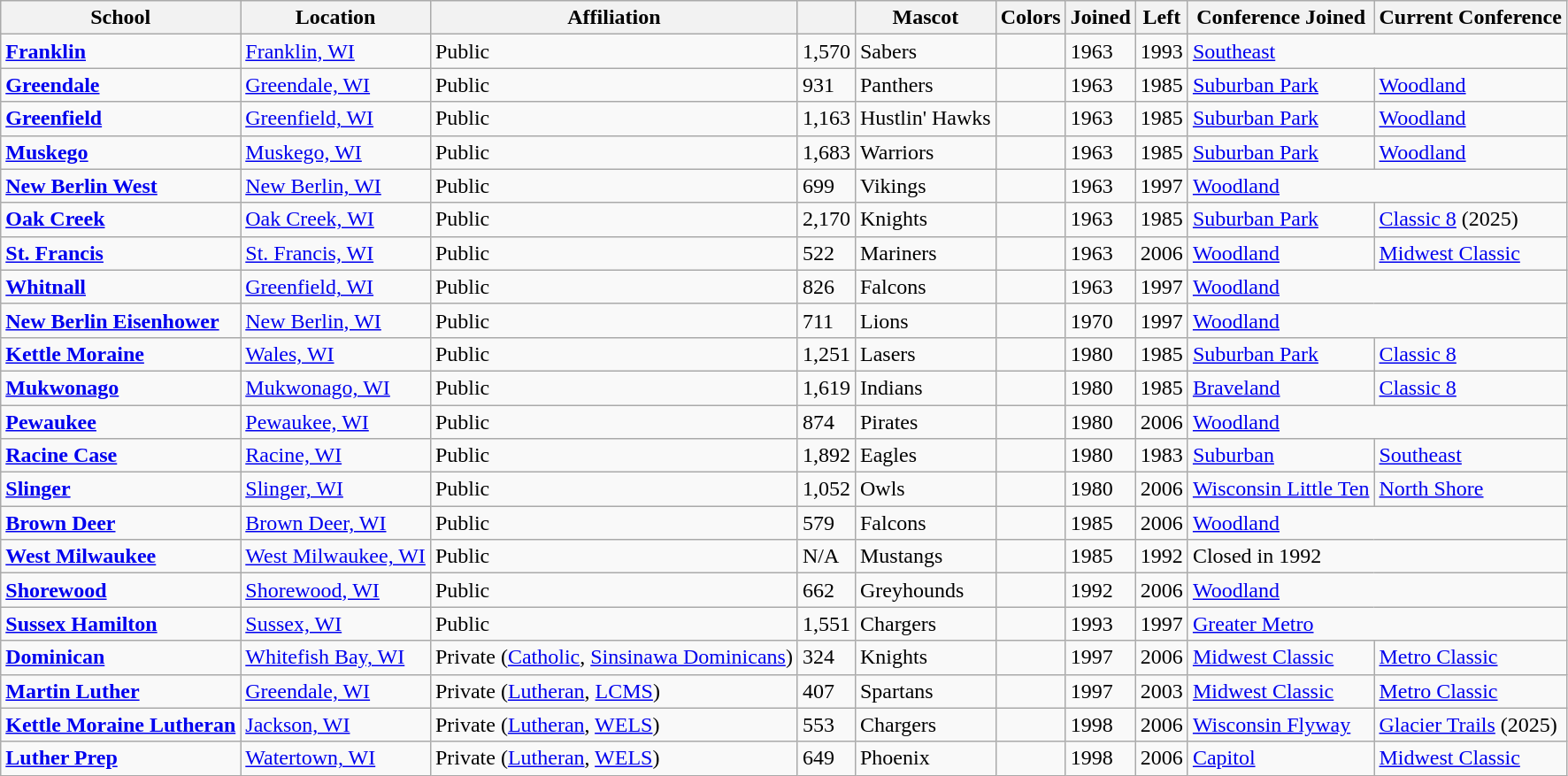<table class="wikitable sortable">
<tr>
<th>School</th>
<th>Location</th>
<th>Affiliation</th>
<th></th>
<th>Mascot</th>
<th>Colors</th>
<th>Joined</th>
<th>Left</th>
<th>Conference Joined</th>
<th>Current Conference</th>
</tr>
<tr>
<td><a href='#'><strong>Franklin</strong></a></td>
<td><a href='#'>Franklin, WI</a></td>
<td>Public</td>
<td>1,570</td>
<td>Sabers</td>
<td> </td>
<td>1963</td>
<td>1993</td>
<td colspan="2"><a href='#'>Southeast</a></td>
</tr>
<tr>
<td><a href='#'><strong>Greendale</strong></a></td>
<td><a href='#'>Greendale, WI</a></td>
<td>Public</td>
<td>931</td>
<td>Panthers</td>
<td> </td>
<td>1963</td>
<td>1985</td>
<td><a href='#'>Suburban Park</a></td>
<td><a href='#'>Woodland</a></td>
</tr>
<tr>
<td><a href='#'><strong>Greenfield</strong></a></td>
<td><a href='#'>Greenfield, WI</a></td>
<td>Public</td>
<td>1,163</td>
<td>Hustlin' Hawks</td>
<td> </td>
<td>1963</td>
<td>1985</td>
<td><a href='#'>Suburban Park</a></td>
<td><a href='#'>Woodland</a></td>
</tr>
<tr>
<td><a href='#'><strong>Muskego</strong></a></td>
<td><a href='#'>Muskego, WI</a></td>
<td>Public</td>
<td>1,683</td>
<td>Warriors</td>
<td> </td>
<td>1963</td>
<td>1985</td>
<td><a href='#'>Suburban Park</a></td>
<td><a href='#'>Woodland</a></td>
</tr>
<tr>
<td><a href='#'><strong>New Berlin West</strong></a></td>
<td><a href='#'>New Berlin, WI</a></td>
<td>Public</td>
<td>699</td>
<td>Vikings</td>
<td> </td>
<td>1963</td>
<td>1997</td>
<td colspan="2"><a href='#'>Woodland</a></td>
</tr>
<tr>
<td><a href='#'><strong>Oak Creek</strong></a></td>
<td><a href='#'>Oak Creek, WI</a></td>
<td>Public</td>
<td>2,170</td>
<td>Knights</td>
<td> </td>
<td>1963</td>
<td>1985</td>
<td><a href='#'>Suburban Park</a></td>
<td><a href='#'>Classic 8</a> (2025)</td>
</tr>
<tr>
<td><a href='#'><strong>St. Francis</strong></a></td>
<td><a href='#'>St. Francis, WI</a></td>
<td>Public</td>
<td>522</td>
<td>Mariners</td>
<td> </td>
<td>1963</td>
<td>2006</td>
<td><a href='#'>Woodland</a></td>
<td><a href='#'>Midwest Classic</a></td>
</tr>
<tr>
<td><a href='#'><strong>Whitnall</strong></a></td>
<td><a href='#'>Greenfield, WI</a></td>
<td>Public</td>
<td>826</td>
<td>Falcons</td>
<td> </td>
<td>1963</td>
<td>1997</td>
<td colspan="2"><a href='#'>Woodland</a></td>
</tr>
<tr>
<td><a href='#'><strong>New Berlin Eisenhower</strong></a></td>
<td><a href='#'>New Berlin, WI</a></td>
<td>Public</td>
<td>711</td>
<td>Lions</td>
<td> </td>
<td>1970</td>
<td>1997</td>
<td colspan="2"><a href='#'>Woodland</a></td>
</tr>
<tr>
<td><a href='#'><strong>Kettle Moraine</strong></a></td>
<td><a href='#'>Wales, WI</a></td>
<td>Public</td>
<td>1,251</td>
<td>Lasers</td>
<td> </td>
<td>1980</td>
<td>1985</td>
<td><a href='#'>Suburban Park</a></td>
<td><a href='#'>Classic 8</a></td>
</tr>
<tr>
<td><a href='#'><strong>Mukwonago</strong></a></td>
<td><a href='#'>Mukwonago, WI</a></td>
<td>Public</td>
<td>1,619</td>
<td>Indians</td>
<td> </td>
<td>1980</td>
<td>1985</td>
<td><a href='#'>Braveland</a></td>
<td><a href='#'>Classic 8</a></td>
</tr>
<tr>
<td><a href='#'><strong>Pewaukee</strong></a></td>
<td><a href='#'>Pewaukee, WI</a></td>
<td>Public</td>
<td>874</td>
<td>Pirates</td>
<td> </td>
<td>1980</td>
<td>2006</td>
<td colspan="2"><a href='#'>Woodland</a></td>
</tr>
<tr>
<td><a href='#'><strong>Racine Case</strong></a></td>
<td><a href='#'>Racine, WI</a></td>
<td>Public</td>
<td>1,892</td>
<td>Eagles</td>
<td> </td>
<td>1980</td>
<td>1983</td>
<td><a href='#'>Suburban</a></td>
<td><a href='#'>Southeast</a></td>
</tr>
<tr>
<td><a href='#'><strong>Slinger</strong></a></td>
<td><a href='#'>Slinger, WI</a></td>
<td>Public</td>
<td>1,052</td>
<td>Owls</td>
<td> </td>
<td>1980</td>
<td>2006</td>
<td><a href='#'>Wisconsin Little Ten</a></td>
<td><a href='#'>North Shore</a></td>
</tr>
<tr>
<td><a href='#'><strong>Brown Deer</strong></a></td>
<td><a href='#'>Brown Deer, WI</a></td>
<td>Public</td>
<td>579</td>
<td>Falcons</td>
<td> </td>
<td>1985</td>
<td>2006</td>
<td colspan="2"><a href='#'>Woodland</a></td>
</tr>
<tr>
<td><a href='#'><strong>West Milwaukee</strong></a></td>
<td><a href='#'>West Milwaukee, WI</a></td>
<td>Public</td>
<td>N/A</td>
<td>Mustangs</td>
<td> </td>
<td>1985</td>
<td>1992</td>
<td colspan="2">Closed in 1992</td>
</tr>
<tr>
<td><a href='#'><strong>Shorewood</strong></a></td>
<td><a href='#'>Shorewood, WI</a></td>
<td>Public</td>
<td>662</td>
<td>Greyhounds</td>
<td> </td>
<td>1992</td>
<td>2006</td>
<td colspan="2"><a href='#'>Woodland</a></td>
</tr>
<tr>
<td><a href='#'><strong>Sussex Hamilton</strong></a></td>
<td><a href='#'>Sussex, WI</a></td>
<td>Public</td>
<td>1,551</td>
<td>Chargers</td>
<td> </td>
<td>1993</td>
<td>1997</td>
<td colspan="2"><a href='#'>Greater Metro</a></td>
</tr>
<tr>
<td><a href='#'><strong>Dominican</strong></a></td>
<td><a href='#'>Whitefish Bay, WI</a></td>
<td>Private (<a href='#'>Catholic</a>, <a href='#'>Sinsinawa Dominicans</a>)</td>
<td>324</td>
<td>Knights</td>
<td> </td>
<td>1997</td>
<td>2006</td>
<td><a href='#'>Midwest Classic</a></td>
<td><a href='#'>Metro Classic</a></td>
</tr>
<tr>
<td><a href='#'><strong>Martin Luther</strong></a></td>
<td><a href='#'>Greendale, WI</a></td>
<td>Private (<a href='#'>Lutheran</a>, <a href='#'>LCMS</a>)</td>
<td>407</td>
<td>Spartans</td>
<td> </td>
<td>1997</td>
<td>2003</td>
<td><a href='#'>Midwest Classic</a></td>
<td><a href='#'>Metro Classic</a></td>
</tr>
<tr>
<td><a href='#'><strong>Kettle Moraine Lutheran</strong></a></td>
<td><a href='#'>Jackson, WI</a></td>
<td>Private (<a href='#'>Lutheran</a>, <a href='#'>WELS</a>)</td>
<td>553</td>
<td>Chargers</td>
<td> </td>
<td>1998</td>
<td>2006</td>
<td><a href='#'>Wisconsin Flyway</a></td>
<td><a href='#'>Glacier Trails</a> (2025)</td>
</tr>
<tr>
<td><a href='#'><strong>Luther Prep</strong></a></td>
<td><a href='#'>Watertown, WI</a></td>
<td>Private (<a href='#'>Lutheran</a>, <a href='#'>WELS</a>)</td>
<td>649</td>
<td>Phoenix</td>
<td> </td>
<td>1998</td>
<td>2006</td>
<td><a href='#'>Capitol</a></td>
<td><a href='#'>Midwest Classic</a></td>
</tr>
</table>
